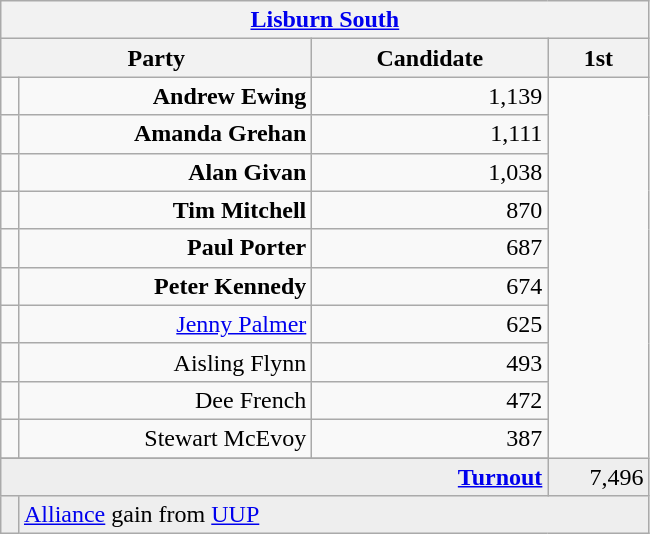<table class="wikitable">
<tr>
<th colspan="4" align="center"><a href='#'>Lisburn South</a></th>
</tr>
<tr>
<th colspan="2" align="center" width=200>Party</th>
<th width=150>Candidate</th>
<th width=60>1st </th>
</tr>
<tr>
<td></td>
<td align="right"><strong>Andrew Ewing</strong></td>
<td align="right">1,139</td>
</tr>
<tr>
<td></td>
<td align="right"><strong>Amanda Grehan</strong></td>
<td align="right">1,111</td>
</tr>
<tr>
<td></td>
<td align="right"><strong>Alan Givan</strong></td>
<td align="right">1,038</td>
</tr>
<tr>
<td></td>
<td align="right"><strong>Tim Mitchell</strong></td>
<td align="right">870</td>
</tr>
<tr>
<td></td>
<td align="right"><strong>Paul Porter</strong></td>
<td align="right">687</td>
</tr>
<tr>
<td></td>
<td align="right"><strong>Peter Kennedy</strong></td>
<td align="right">674</td>
</tr>
<tr>
<td></td>
<td align="right"><a href='#'>Jenny Palmer</a></td>
<td align="right">625</td>
</tr>
<tr>
<td></td>
<td align="right">Aisling Flynn</td>
<td align="right">493</td>
</tr>
<tr>
<td></td>
<td align="right">Dee French</td>
<td align="right">472</td>
</tr>
<tr>
<td></td>
<td align="right">Stewart McEvoy</td>
<td align="right">387</td>
</tr>
<tr>
</tr>
<tr bgcolor="EEEEEE">
<td colspan=3 align="right"><strong><a href='#'>Turnout</a></strong></td>
<td align="right">7,496</td>
</tr>
<tr bgcolor="EEEEEE">
<td bgcolor=></td>
<td colspan=4 bgcolor="EEEEEE"><a href='#'>Alliance</a> gain from <a href='#'>UUP</a></td>
</tr>
</table>
